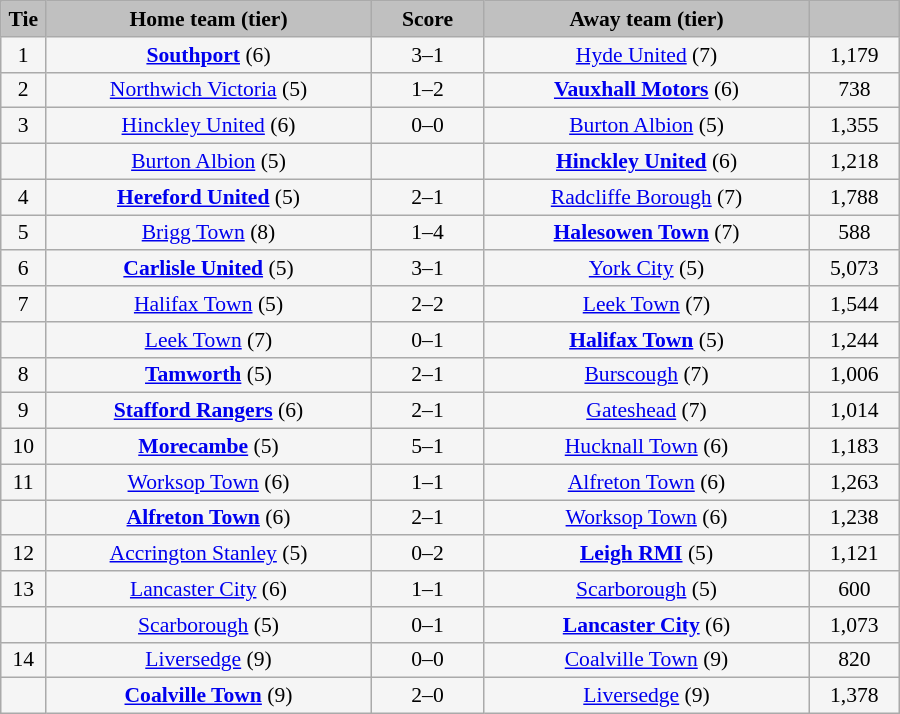<table class="wikitable" style="width: 600px; background:WhiteSmoke; text-align:center; font-size:90%">
<tr>
<td scope="col" style="width:  5.00%; background:silver;"><strong>Tie</strong></td>
<td scope="col" style="width: 36.25%; background:silver;"><strong>Home team (tier)</strong></td>
<td scope="col" style="width: 12.50%; background:silver;"><strong>Score</strong></td>
<td scope="col" style="width: 36.25%; background:silver;"><strong>Away team (tier)</strong></td>
<td scope="col" style="width: 10.00%; background:silver;"><strong></strong></td>
</tr>
<tr>
<td>1</td>
<td><strong><a href='#'>Southport</a></strong> (6)</td>
<td>3–1</td>
<td><a href='#'>Hyde United</a> (7)</td>
<td>1,179</td>
</tr>
<tr>
<td>2</td>
<td><a href='#'>Northwich Victoria</a> (5)</td>
<td>1–2</td>
<td><strong><a href='#'>Vauxhall Motors</a></strong> (6)</td>
<td>738</td>
</tr>
<tr>
<td>3</td>
<td><a href='#'>Hinckley United</a> (6)</td>
<td>0–0</td>
<td><a href='#'>Burton Albion</a> (5)</td>
<td>1,355</td>
</tr>
<tr>
<td><em></em></td>
<td><a href='#'>Burton Albion</a> (5)</td>
<td></td>
<td><strong><a href='#'>Hinckley United</a></strong> (6)</td>
<td>1,218</td>
</tr>
<tr>
<td>4</td>
<td><strong><a href='#'>Hereford United</a></strong> (5)</td>
<td>2–1</td>
<td><a href='#'>Radcliffe Borough</a> (7)</td>
<td>1,788</td>
</tr>
<tr>
<td>5</td>
<td><a href='#'>Brigg Town</a> (8)</td>
<td>1–4</td>
<td><strong><a href='#'>Halesowen Town</a></strong> (7)</td>
<td>588</td>
</tr>
<tr>
<td>6</td>
<td><strong><a href='#'>Carlisle United</a></strong> (5)</td>
<td>3–1</td>
<td><a href='#'>York City</a> (5)</td>
<td>5,073</td>
</tr>
<tr>
<td>7</td>
<td><a href='#'>Halifax Town</a> (5)</td>
<td>2–2</td>
<td><a href='#'>Leek Town</a> (7)</td>
<td>1,544</td>
</tr>
<tr>
<td><em></em></td>
<td><a href='#'>Leek Town</a> (7)</td>
<td>0–1</td>
<td><strong><a href='#'>Halifax Town</a></strong> (5)</td>
<td>1,244</td>
</tr>
<tr>
<td>8</td>
<td><strong><a href='#'>Tamworth</a></strong> (5)</td>
<td>2–1</td>
<td><a href='#'>Burscough</a> (7)</td>
<td>1,006</td>
</tr>
<tr>
<td>9</td>
<td><strong><a href='#'>Stafford Rangers</a></strong> (6)</td>
<td>2–1</td>
<td><a href='#'>Gateshead</a> (7)</td>
<td>1,014</td>
</tr>
<tr>
<td>10</td>
<td><strong><a href='#'>Morecambe</a></strong> (5)</td>
<td>5–1</td>
<td><a href='#'>Hucknall Town</a> (6)</td>
<td>1,183</td>
</tr>
<tr>
<td>11</td>
<td><a href='#'>Worksop Town</a> (6)</td>
<td>1–1</td>
<td><a href='#'>Alfreton Town</a> (6)</td>
<td>1,263</td>
</tr>
<tr>
<td><em></em></td>
<td><strong><a href='#'>Alfreton Town</a></strong> (6)</td>
<td>2–1</td>
<td><a href='#'>Worksop Town</a> (6)</td>
<td>1,238</td>
</tr>
<tr>
<td>12</td>
<td><a href='#'>Accrington Stanley</a> (5)</td>
<td>0–2</td>
<td><strong><a href='#'>Leigh RMI</a></strong> (5)</td>
<td>1,121</td>
</tr>
<tr>
<td>13</td>
<td><a href='#'>Lancaster City</a> (6)</td>
<td>1–1</td>
<td><a href='#'>Scarborough</a> (5)</td>
<td>600</td>
</tr>
<tr>
<td><em></em></td>
<td><a href='#'>Scarborough</a> (5)</td>
<td>0–1</td>
<td><strong><a href='#'>Lancaster City</a></strong> (6)</td>
<td>1,073</td>
</tr>
<tr>
<td>14</td>
<td><a href='#'>Liversedge</a> (9)</td>
<td>0–0</td>
<td><a href='#'>Coalville Town</a> (9)</td>
<td>820</td>
</tr>
<tr>
<td><em></em></td>
<td><strong><a href='#'>Coalville Town</a></strong> (9)</td>
<td>2–0</td>
<td><a href='#'>Liversedge</a> (9)</td>
<td>1,378</td>
</tr>
</table>
